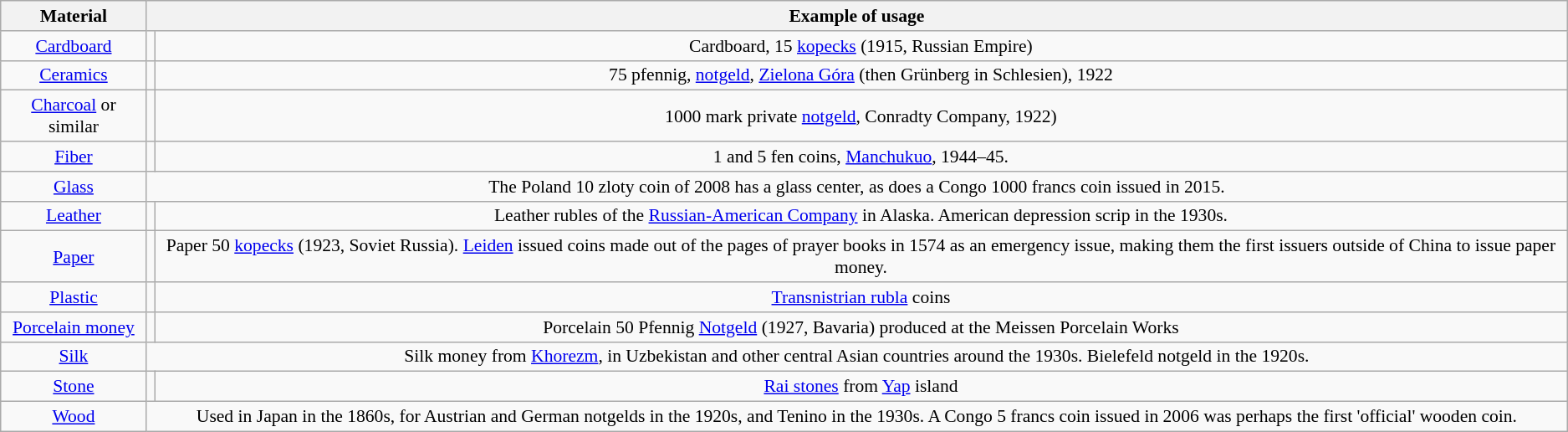<table class="wikitable" style="text-align:center; font-size:90%">
<tr>
<th>Material</th>
<th colspan="2">Example of usage</th>
</tr>
<tr>
<td><a href='#'>Cardboard</a></td>
<td></td>
<td>Cardboard, 15 <a href='#'>kopecks</a> (1915, Russian Empire)</td>
</tr>
<tr>
<td><a href='#'>Ceramics</a></td>
<td></td>
<td>75 pfennig, <a href='#'>notgeld</a>, <a href='#'>Zielona Góra</a> (then Grünberg in Schlesien), 1922</td>
</tr>
<tr>
<td><a href='#'>Charcoal</a> or similar</td>
<td></td>
<td>1000 mark private <a href='#'>notgeld</a>, Conradty Company, 1922)</td>
</tr>
<tr>
<td><a href='#'>Fiber</a></td>
<td></td>
<td>1 and 5 fen coins, <a href='#'>Manchukuo</a>, 1944–45.</td>
</tr>
<tr>
<td><a href='#'>Glass</a></td>
<td colspan="2">The Poland 10 zloty coin of 2008 has a glass center, as does a Congo 1000 francs coin issued in 2015.</td>
</tr>
<tr>
<td><a href='#'>Leather</a></td>
<td></td>
<td>Leather rubles of the <a href='#'>Russian-American Company</a> in Alaska. American depression scrip in the 1930s.</td>
</tr>
<tr>
<td><a href='#'>Paper</a></td>
<td></td>
<td>Paper 50 <a href='#'>kopecks</a> (1923, Soviet Russia). <a href='#'>Leiden</a> issued coins made out of the pages of prayer books in 1574 as an emergency issue, making them the first issuers outside of China to issue paper money.</td>
</tr>
<tr>
<td><a href='#'>Plastic</a></td>
<td></td>
<td><a href='#'>Transnistrian rubla</a> coins</td>
</tr>
<tr>
<td><a href='#'>Porcelain money</a></td>
<td></td>
<td>Porcelain 50 Pfennig <a href='#'>Notgeld</a> (1927, Bavaria) produced at the Meissen Porcelain Works</td>
</tr>
<tr>
<td><a href='#'>Silk</a></td>
<td colspan="2">Silk money from <a href='#'>Khorezm</a>, in Uzbekistan and other central Asian countries around the 1930s. Bielefeld notgeld in the 1920s.</td>
</tr>
<tr>
<td><a href='#'>Stone</a></td>
<td></td>
<td><a href='#'>Rai stones</a> from <a href='#'>Yap</a> island</td>
</tr>
<tr>
<td><a href='#'>Wood</a></td>
<td colspan="2">Used in Japan in the 1860s, for Austrian and German notgelds in the 1920s, and Tenino in the 1930s. A Congo 5 francs coin issued in 2006 was perhaps the first 'official' wooden coin.</td>
</tr>
</table>
